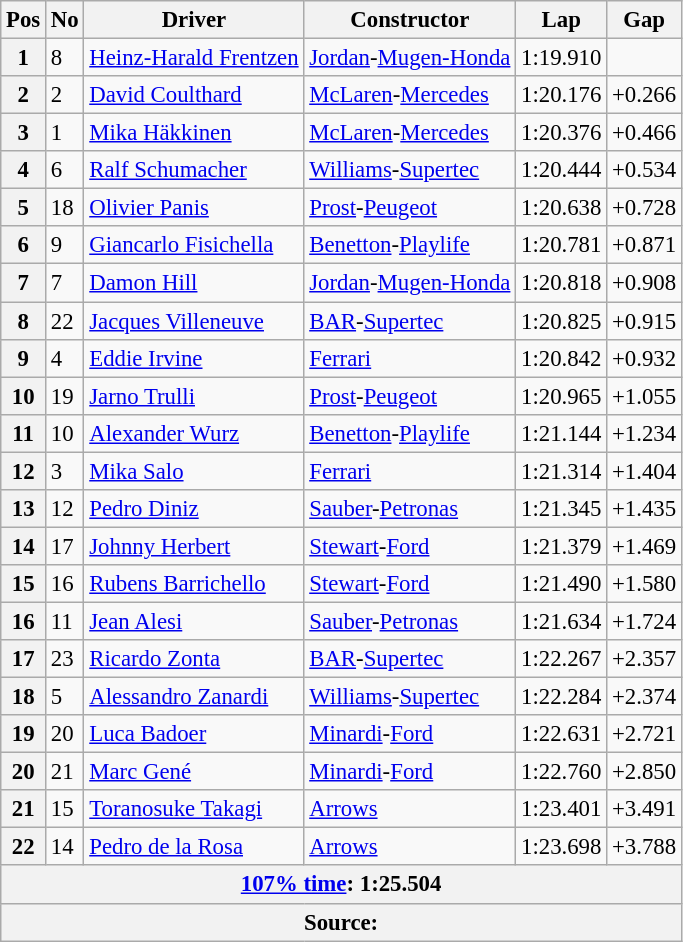<table class="wikitable sortable" style="font-size: 95%;">
<tr>
<th>Pos</th>
<th>No</th>
<th>Driver</th>
<th>Constructor</th>
<th>Lap</th>
<th>Gap</th>
</tr>
<tr>
<th>1</th>
<td>8</td>
<td> <a href='#'>Heinz-Harald Frentzen</a></td>
<td><a href='#'>Jordan</a>-<a href='#'>Mugen-Honda</a></td>
<td>1:19.910</td>
<td> </td>
</tr>
<tr>
<th>2</th>
<td>2</td>
<td> <a href='#'>David Coulthard</a></td>
<td><a href='#'>McLaren</a>-<a href='#'>Mercedes</a></td>
<td>1:20.176</td>
<td>+0.266</td>
</tr>
<tr>
<th>3</th>
<td>1</td>
<td> <a href='#'>Mika Häkkinen</a></td>
<td><a href='#'>McLaren</a>-<a href='#'>Mercedes</a></td>
<td>1:20.376</td>
<td>+0.466</td>
</tr>
<tr>
<th>4</th>
<td>6</td>
<td> <a href='#'>Ralf Schumacher</a></td>
<td><a href='#'>Williams</a>-<a href='#'>Supertec</a></td>
<td>1:20.444</td>
<td>+0.534</td>
</tr>
<tr>
<th>5</th>
<td>18</td>
<td> <a href='#'>Olivier Panis</a></td>
<td><a href='#'>Prost</a>-<a href='#'>Peugeot</a></td>
<td>1:20.638</td>
<td>+0.728</td>
</tr>
<tr>
<th>6</th>
<td>9</td>
<td> <a href='#'>Giancarlo Fisichella</a></td>
<td><a href='#'>Benetton</a>-<a href='#'>Playlife</a></td>
<td>1:20.781</td>
<td>+0.871</td>
</tr>
<tr>
<th>7</th>
<td>7</td>
<td> <a href='#'>Damon Hill</a></td>
<td><a href='#'>Jordan</a>-<a href='#'>Mugen-Honda</a></td>
<td>1:20.818</td>
<td>+0.908</td>
</tr>
<tr>
<th>8</th>
<td>22</td>
<td> <a href='#'>Jacques Villeneuve</a></td>
<td><a href='#'>BAR</a>-<a href='#'>Supertec</a></td>
<td>1:20.825</td>
<td>+0.915</td>
</tr>
<tr>
<th>9</th>
<td>4</td>
<td> <a href='#'>Eddie Irvine</a></td>
<td><a href='#'>Ferrari</a></td>
<td>1:20.842</td>
<td>+0.932</td>
</tr>
<tr>
<th>10</th>
<td>19</td>
<td> <a href='#'>Jarno Trulli</a></td>
<td><a href='#'>Prost</a>-<a href='#'>Peugeot</a></td>
<td>1:20.965</td>
<td>+1.055</td>
</tr>
<tr>
<th>11</th>
<td>10</td>
<td> <a href='#'>Alexander Wurz</a></td>
<td><a href='#'>Benetton</a>-<a href='#'>Playlife</a></td>
<td>1:21.144</td>
<td>+1.234</td>
</tr>
<tr>
<th>12</th>
<td>3</td>
<td> <a href='#'>Mika Salo</a></td>
<td><a href='#'>Ferrari</a></td>
<td>1:21.314</td>
<td>+1.404</td>
</tr>
<tr>
<th>13</th>
<td>12</td>
<td> <a href='#'>Pedro Diniz</a></td>
<td><a href='#'>Sauber</a>-<a href='#'>Petronas</a></td>
<td>1:21.345</td>
<td>+1.435</td>
</tr>
<tr>
<th>14</th>
<td>17</td>
<td> <a href='#'>Johnny Herbert</a></td>
<td><a href='#'>Stewart</a>-<a href='#'>Ford</a></td>
<td>1:21.379</td>
<td>+1.469</td>
</tr>
<tr>
<th>15</th>
<td>16</td>
<td> <a href='#'>Rubens Barrichello</a></td>
<td><a href='#'>Stewart</a>-<a href='#'>Ford</a></td>
<td>1:21.490</td>
<td>+1.580</td>
</tr>
<tr>
<th>16</th>
<td>11</td>
<td> <a href='#'>Jean Alesi</a></td>
<td><a href='#'>Sauber</a>-<a href='#'>Petronas</a></td>
<td>1:21.634</td>
<td>+1.724</td>
</tr>
<tr>
<th>17</th>
<td>23</td>
<td> <a href='#'>Ricardo Zonta</a></td>
<td><a href='#'>BAR</a>-<a href='#'>Supertec</a></td>
<td>1:22.267</td>
<td>+2.357</td>
</tr>
<tr>
<th>18</th>
<td>5</td>
<td> <a href='#'>Alessandro Zanardi</a></td>
<td><a href='#'>Williams</a>-<a href='#'>Supertec</a></td>
<td>1:22.284</td>
<td>+2.374</td>
</tr>
<tr>
<th>19</th>
<td>20</td>
<td> <a href='#'>Luca Badoer</a></td>
<td><a href='#'>Minardi</a>-<a href='#'>Ford</a></td>
<td>1:22.631</td>
<td>+2.721</td>
</tr>
<tr>
<th>20</th>
<td>21</td>
<td> <a href='#'>Marc Gené</a></td>
<td><a href='#'>Minardi</a>-<a href='#'>Ford</a></td>
<td>1:22.760</td>
<td>+2.850</td>
</tr>
<tr>
<th>21</th>
<td>15</td>
<td> <a href='#'>Toranosuke Takagi</a></td>
<td><a href='#'>Arrows</a></td>
<td>1:23.401</td>
<td>+3.491</td>
</tr>
<tr>
<th>22</th>
<td>14</td>
<td> <a href='#'>Pedro de la Rosa</a></td>
<td><a href='#'>Arrows</a></td>
<td>1:23.698</td>
<td>+3.788</td>
</tr>
<tr>
<th colspan="6"><a href='#'>107% time</a>: 1:25.504</th>
</tr>
<tr>
<th colspan="6">Source: </th>
</tr>
</table>
